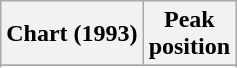<table class="wikitable sortable plainrowheaders">
<tr>
<th scope="col">Chart (1993)</th>
<th scope="col">Peak<br>position</th>
</tr>
<tr>
</tr>
<tr>
</tr>
<tr>
</tr>
</table>
